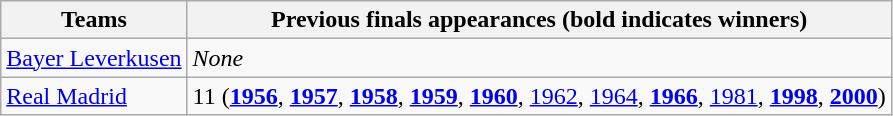<table class="wikitable">
<tr>
<th>Teams</th>
<th><strong>Previous finals appearances (bold indicates winners)</strong></th>
</tr>
<tr>
<td> <a href='#'>Bayer Leverkusen</a></td>
<td><em>None</em></td>
</tr>
<tr>
<td> <a href='#'>Real Madrid</a></td>
<td>11 (<a href='#'><strong>1956</strong></a>, <strong><a href='#'>1957</a></strong>, <strong><a href='#'>1958</a></strong>, <strong><a href='#'>1959</a></strong>, <strong><a href='#'>1960</a></strong>, <a href='#'>1962</a>, <a href='#'>1964</a>, <strong><a href='#'>1966</a></strong>, <a href='#'>1981</a>, <strong><a href='#'>1998</a></strong>, <strong><a href='#'>2000</a></strong>)</td>
</tr>
</table>
